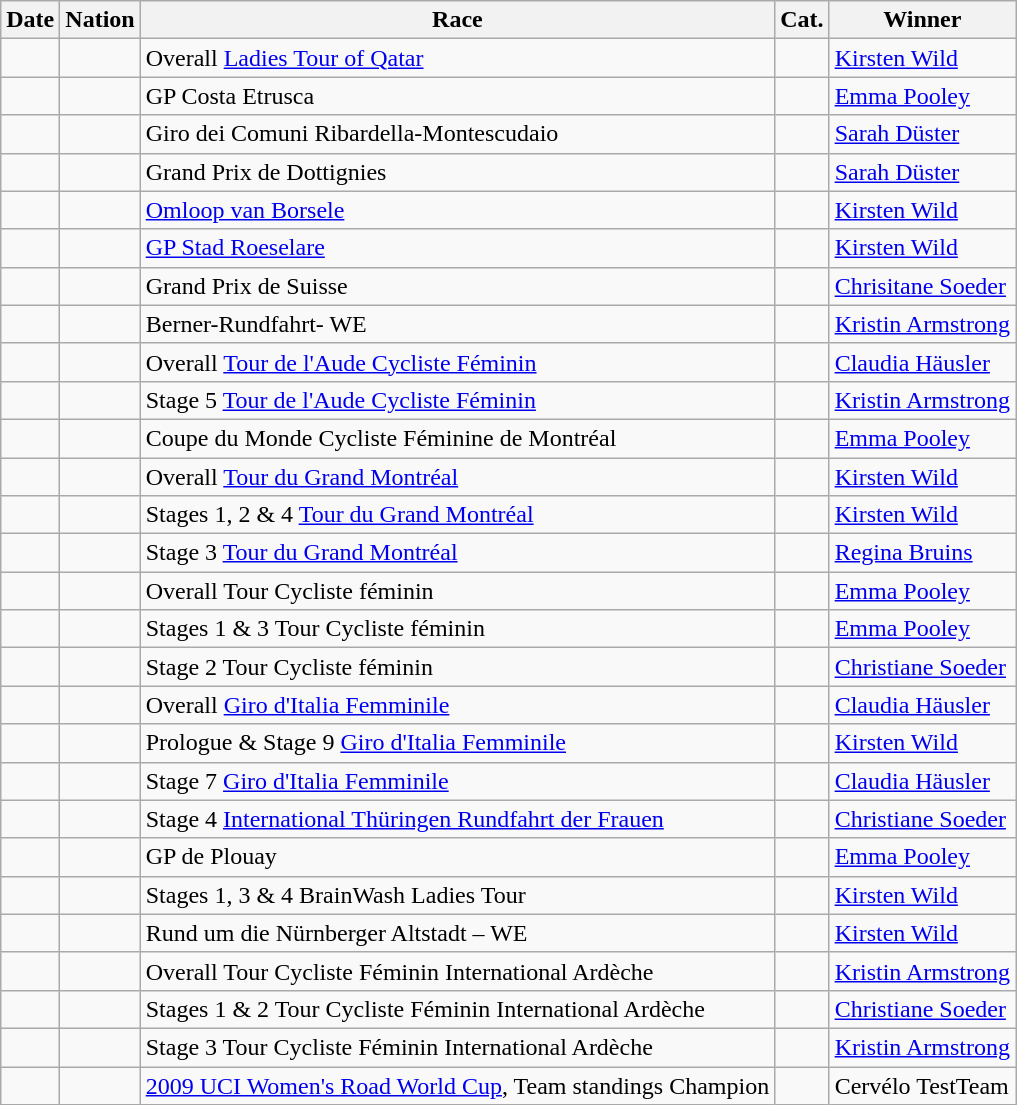<table class="wikitable sortable">
<tr>
<th>Date</th>
<th>Nation</th>
<th>Race</th>
<th>Cat.</th>
<th>Winner</th>
</tr>
<tr>
<td></td>
<td></td>
<td>Overall <a href='#'>Ladies Tour of Qatar</a></td>
<td></td>
<td><a href='#'>Kirsten Wild</a></td>
</tr>
<tr>
<td></td>
<td></td>
<td>GP Costa Etrusca</td>
<td></td>
<td><a href='#'>Emma Pooley</a></td>
</tr>
<tr>
<td></td>
<td></td>
<td>Giro dei Comuni Ribardella-Montescudaio</td>
<td></td>
<td><a href='#'>Sarah Düster</a></td>
</tr>
<tr>
<td></td>
<td></td>
<td>Grand Prix de Dottignies</td>
<td></td>
<td><a href='#'>Sarah Düster</a></td>
</tr>
<tr>
<td></td>
<td></td>
<td><a href='#'>Omloop van Borsele</a></td>
<td></td>
<td><a href='#'>Kirsten Wild</a></td>
</tr>
<tr>
<td></td>
<td></td>
<td><a href='#'>GP Stad Roeselare</a></td>
<td></td>
<td><a href='#'>Kirsten Wild</a></td>
</tr>
<tr>
<td></td>
<td></td>
<td>Grand Prix de Suisse</td>
<td></td>
<td><a href='#'>Chrisitane Soeder</a></td>
</tr>
<tr>
<td></td>
<td></td>
<td>Berner-Rundfahrt- WE</td>
<td></td>
<td><a href='#'>Kristin Armstrong</a></td>
</tr>
<tr>
<td></td>
<td></td>
<td>Overall <a href='#'>Tour de l'Aude Cycliste Féminin</a></td>
<td></td>
<td><a href='#'>Claudia Häusler</a></td>
</tr>
<tr>
<td></td>
<td></td>
<td>Stage 5 <a href='#'>Tour de l'Aude Cycliste Féminin</a></td>
<td></td>
<td><a href='#'>Kristin Armstrong</a></td>
</tr>
<tr>
<td></td>
<td></td>
<td>Coupe du Monde Cycliste Féminine de Montréal</td>
<td></td>
<td><a href='#'>Emma Pooley</a></td>
</tr>
<tr>
<td></td>
<td></td>
<td>Overall <a href='#'>Tour du Grand Montréal</a></td>
<td></td>
<td><a href='#'>Kirsten Wild</a></td>
</tr>
<tr>
<td></td>
<td></td>
<td>Stages 1, 2 & 4 <a href='#'>Tour du Grand Montréal</a></td>
<td></td>
<td><a href='#'>Kirsten Wild</a></td>
</tr>
<tr>
<td></td>
<td></td>
<td>Stage 3 <a href='#'>Tour du Grand Montréal</a></td>
<td></td>
<td><a href='#'>Regina Bruins</a></td>
</tr>
<tr>
<td></td>
<td></td>
<td>Overall Tour Cycliste féminin</td>
<td></td>
<td><a href='#'>Emma Pooley</a></td>
</tr>
<tr>
<td></td>
<td></td>
<td>Stages 1 & 3 Tour Cycliste féminin</td>
<td></td>
<td><a href='#'>Emma Pooley</a></td>
</tr>
<tr>
<td></td>
<td></td>
<td>Stage 2 Tour Cycliste féminin</td>
<td></td>
<td><a href='#'>Christiane Soeder</a></td>
</tr>
<tr>
<td></td>
<td></td>
<td>Overall <a href='#'>Giro d'Italia Femminile</a></td>
<td></td>
<td><a href='#'>Claudia Häusler</a></td>
</tr>
<tr>
<td></td>
<td></td>
<td>Prologue & Stage 9 <a href='#'>Giro d'Italia Femminile</a></td>
<td></td>
<td><a href='#'>Kirsten Wild</a></td>
</tr>
<tr>
<td></td>
<td></td>
<td>Stage 7 <a href='#'>Giro d'Italia Femminile</a></td>
<td></td>
<td><a href='#'>Claudia Häusler</a></td>
</tr>
<tr>
<td></td>
<td></td>
<td>Stage 4 <a href='#'>International Thüringen Rundfahrt der Frauen</a></td>
<td></td>
<td><a href='#'>Christiane Soeder</a></td>
</tr>
<tr>
<td></td>
<td></td>
<td>GP de Plouay</td>
<td></td>
<td><a href='#'>Emma Pooley</a></td>
</tr>
<tr>
<td></td>
<td></td>
<td>Stages 1, 3 & 4 BrainWash Ladies Tour</td>
<td></td>
<td><a href='#'>Kirsten Wild</a></td>
</tr>
<tr>
<td></td>
<td></td>
<td>Rund um die Nürnberger Altstadt – WE</td>
<td></td>
<td><a href='#'>Kirsten Wild</a></td>
</tr>
<tr>
<td></td>
<td></td>
<td>Overall Tour Cycliste Féminin International Ardèche</td>
<td></td>
<td><a href='#'>Kristin Armstrong</a></td>
</tr>
<tr>
<td></td>
<td></td>
<td>Stages 1 & 2 Tour Cycliste Féminin International Ardèche</td>
<td></td>
<td><a href='#'>Christiane Soeder</a></td>
</tr>
<tr>
<td></td>
<td></td>
<td>Stage 3 Tour Cycliste Féminin International Ardèche</td>
<td></td>
<td><a href='#'>Kristin Armstrong</a></td>
</tr>
<tr>
<td></td>
<td></td>
<td><a href='#'>2009 UCI Women's Road World Cup</a>, Team standings Champion</td>
<td></td>
<td>Cervélo TestTeam</td>
</tr>
</table>
